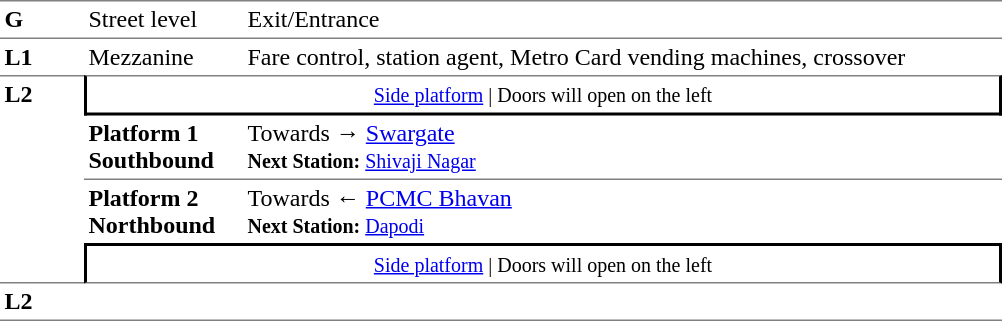<table table border=0 cellspacing=0 cellpadding=3>
<tr>
<td style="border-bottom:solid 1px grey;border-top:solid 1px grey;" width=50 valign=top><strong>G</strong></td>
<td style="border-top:solid 1px grey;border-bottom:solid 1px grey;" width=100 valign=top>Street level</td>
<td style="border-top:solid 1px grey;border-bottom:solid 1px grey;" width=500 valign=top>Exit/Entrance</td>
</tr>
<tr>
<td valign=top><strong>L1</strong></td>
<td valign=top>Mezzanine</td>
<td valign=top>Fare control, station agent, Metro Card vending machines, crossover<br></td>
</tr>
<tr>
<td style="border-top:solid 1px grey;border-bottom:solid 1px grey;" width=50 rowspan=4 valign=top><strong>L2</strong></td>
<td style="border-top:solid 1px grey;border-right:solid 2px black;border-left:solid 2px black;border-bottom:solid 2px black;text-align:center;" colspan=2><small><a href='#'>Side platform</a> | Doors will open on the left </small></td>
</tr>
<tr>
<td style="border-bottom:solid 1px grey;" width=100><span><strong>Platform 1</strong><br><strong>Southbound</strong></span></td>
<td style="border-bottom:solid 1px grey;" width=500>Towards → <a href='#'>Swargate</a><br><small><strong>Next Station:</strong> <a href='#'>Shivaji Nagar</a></small></td>
</tr>
<tr>
<td><span><strong>Platform 2</strong><br><strong>Northbound</strong></span></td>
<td>Towards ← <a href='#'>PCMC Bhavan</a><br><small><strong>Next Station:</strong> <a href='#'>Dapodi</a></small></td>
</tr>
<tr>
<td style="border-top:solid 2px black;border-right:solid 2px black;border-left:solid 2px black;border-bottom:solid 1px grey;" colspan=2 align=center><small><a href='#'>Side platform</a> | Doors will open on the left </small></td>
</tr>
<tr>
<td style="border-bottom:solid 1px grey;" width=50 rowspan=2 valign=top><strong>L2</strong></td>
<td style="border-bottom:solid 1px grey;" width=100></td>
<td style="border-bottom:solid 1px grey;" width=500></td>
</tr>
<tr>
</tr>
</table>
